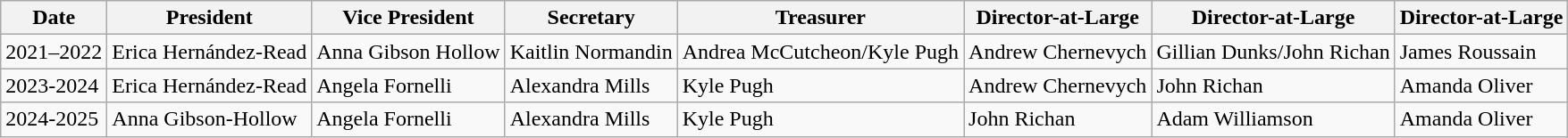<table class="wikitable sortable">
<tr>
<th>Date</th>
<th>President</th>
<th>Vice President</th>
<th>Secretary</th>
<th>Treasurer</th>
<th>Director-at-Large</th>
<th>Director-at-Large</th>
<th>Director-at-Large</th>
</tr>
<tr>
<td>2021–2022</td>
<td>Erica Hernández-Read</td>
<td>Anna Gibson Hollow</td>
<td>Kaitlin Normandin</td>
<td>Andrea McCutcheon/Kyle Pugh</td>
<td>Andrew Chernevych</td>
<td>Gillian Dunks/John Richan</td>
<td>James Roussain</td>
</tr>
<tr>
<td>2023-2024</td>
<td>Erica Hernández-Read</td>
<td>Angela Fornelli</td>
<td>Alexandra Mills</td>
<td>Kyle Pugh</td>
<td>Andrew Chernevych</td>
<td>John Richan</td>
<td>Amanda Oliver</td>
</tr>
<tr>
<td>2024-2025</td>
<td>Anna Gibson-Hollow</td>
<td>Angela Fornelli</td>
<td>Alexandra Mills</td>
<td>Kyle Pugh</td>
<td>John Richan</td>
<td>Adam Williamson</td>
<td>Amanda Oliver</td>
</tr>
</table>
